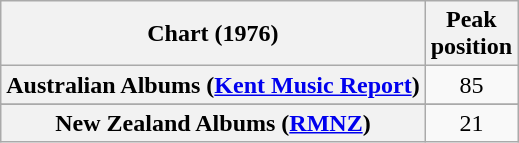<table class="wikitable sortable plainrowheaders" style="text-align:center">
<tr>
<th scope="col">Chart (1976)</th>
<th scope="col">Peak<br>position</th>
</tr>
<tr>
<th scope="row">Australian Albums (<a href='#'>Kent Music Report</a>)</th>
<td>85</td>
</tr>
<tr>
</tr>
<tr>
<th scope="row">New Zealand Albums (<a href='#'>RMNZ</a>)</th>
<td>21</td>
</tr>
</table>
